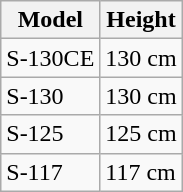<table class="wikitable">
<tr>
<th>Model</th>
<th>Height</th>
</tr>
<tr>
<td>S-130CE</td>
<td>130 cm</td>
</tr>
<tr>
<td>S-130</td>
<td>130 cm</td>
</tr>
<tr>
<td>S-125</td>
<td>125 cm</td>
</tr>
<tr>
<td>S-117</td>
<td>117 cm</td>
</tr>
</table>
